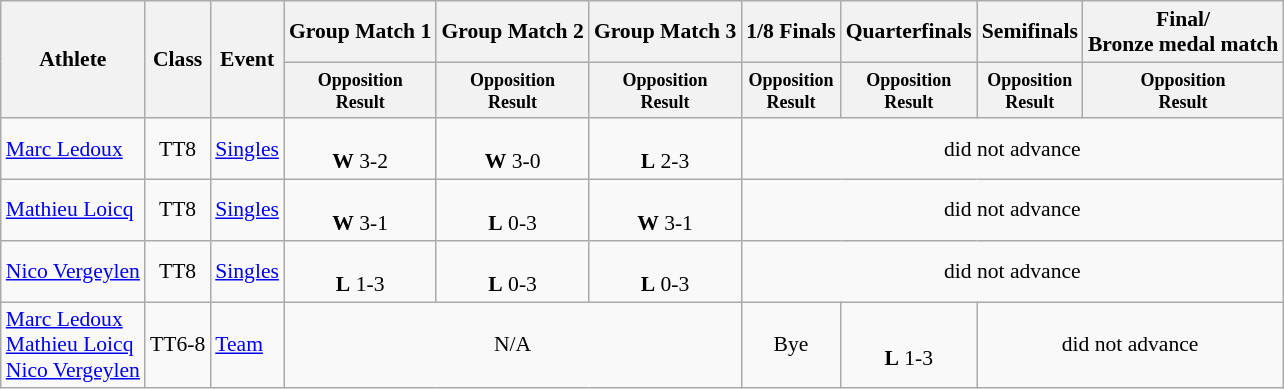<table class=wikitable style="font-size:90%">
<tr>
<th rowspan="2">Athlete</th>
<th rowspan="2">Class</th>
<th rowspan="2">Event</th>
<th>Group Match 1</th>
<th>Group Match 2</th>
<th>Group Match 3</th>
<th>1/8 Finals</th>
<th>Quarterfinals</th>
<th>Semifinals</th>
<th>Final/<br>Bronze medal match</th>
</tr>
<tr>
<th style="line-height:1em"><small>Opposition<br>Result</small></th>
<th style="line-height:1em"><small>Opposition<br>Result</small></th>
<th style="line-height:1em"><small>Opposition<br>Result</small></th>
<th style="line-height:1em"><small>Opposition<br>Result</small></th>
<th style="line-height:1em"><small>Opposition<br>Result</small></th>
<th style="line-height:1em"><small>Opposition<br>Result</small></th>
<th style="line-height:1em"><small>Opposition<br>Result</small></th>
</tr>
<tr>
<td><a href='#'>Marc Ledoux</a></td>
<td align=center>TT8</td>
<td><a href='#'>Singles</a></td>
<td align="center"><br><strong>W</strong> 3-2</td>
<td align="center"><br><strong>W</strong> 3-0</td>
<td align="center"><br><strong>L</strong> 2-3</td>
<td align="center" colspan="4">did not advance</td>
</tr>
<tr>
<td><a href='#'>Mathieu Loicq</a></td>
<td align=center>TT8</td>
<td><a href='#'>Singles</a></td>
<td align="center"><br><strong>W</strong> 3-1</td>
<td align="center"><br><strong>L</strong> 0-3</td>
<td align="center"><br><strong>W</strong> 3-1</td>
<td align="center" colspan="4">did not advance</td>
</tr>
<tr>
<td><a href='#'>Nico Vergeylen</a></td>
<td align=center>TT8</td>
<td><a href='#'>Singles</a></td>
<td align="center"><br><strong>L</strong> 1-3</td>
<td align="center"><br><strong>L</strong> 0-3</td>
<td align="center"><br><strong>L</strong> 0-3</td>
<td align="center" colspan="4">did not advance</td>
</tr>
<tr>
<td><a href='#'>Marc Ledoux</a><br><a href='#'>Mathieu Loicq</a><br><a href='#'>Nico Vergeylen</a></td>
<td align=center>TT6-8</td>
<td><a href='#'>Team</a></td>
<td align="center" colspan="3">N/A</td>
<td align="center">Bye</td>
<td align="center"><br><strong>L</strong> 1-3</td>
<td align="center" colspan="2">did not advance</td>
</tr>
</table>
